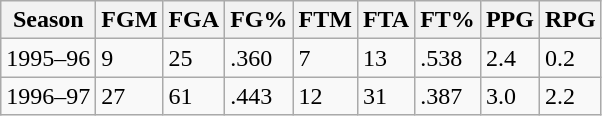<table class="wikitable">
<tr>
<th>Season</th>
<th>FGM</th>
<th>FGA</th>
<th>FG%</th>
<th>FTM</th>
<th>FTA</th>
<th>FT%</th>
<th>PPG</th>
<th>RPG</th>
</tr>
<tr>
<td>1995–96</td>
<td>9</td>
<td>25</td>
<td>.360</td>
<td>7</td>
<td>13</td>
<td>.538</td>
<td>2.4</td>
<td>0.2</td>
</tr>
<tr>
<td>1996–97</td>
<td>27</td>
<td>61</td>
<td>.443</td>
<td>12</td>
<td>31</td>
<td>.387</td>
<td>3.0</td>
<td>2.2</td>
</tr>
</table>
